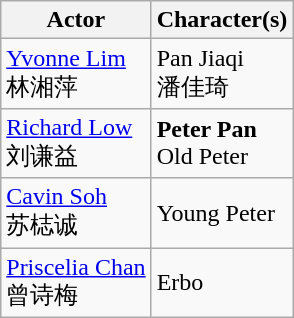<table class="wikitable">
<tr>
<th>Actor</th>
<th>Character(s)</th>
</tr>
<tr>
<td><a href='#'>Yvonne Lim</a> <br> 林湘萍</td>
<td>Pan Jiaqi <br>潘佳琦</td>
</tr>
<tr>
<td><a href='#'>Richard Low</a> <br> 刘谦益</td>
<td><strong>Peter Pan</strong> <br> Old Peter</td>
</tr>
<tr>
<td><a href='#'>Cavin Soh</a> <br> 苏梽诚</td>
<td>Young Peter</td>
</tr>
<tr>
<td><a href='#'>Priscelia Chan</a> <br> 曾诗梅</td>
<td>Erbo</td>
</tr>
</table>
